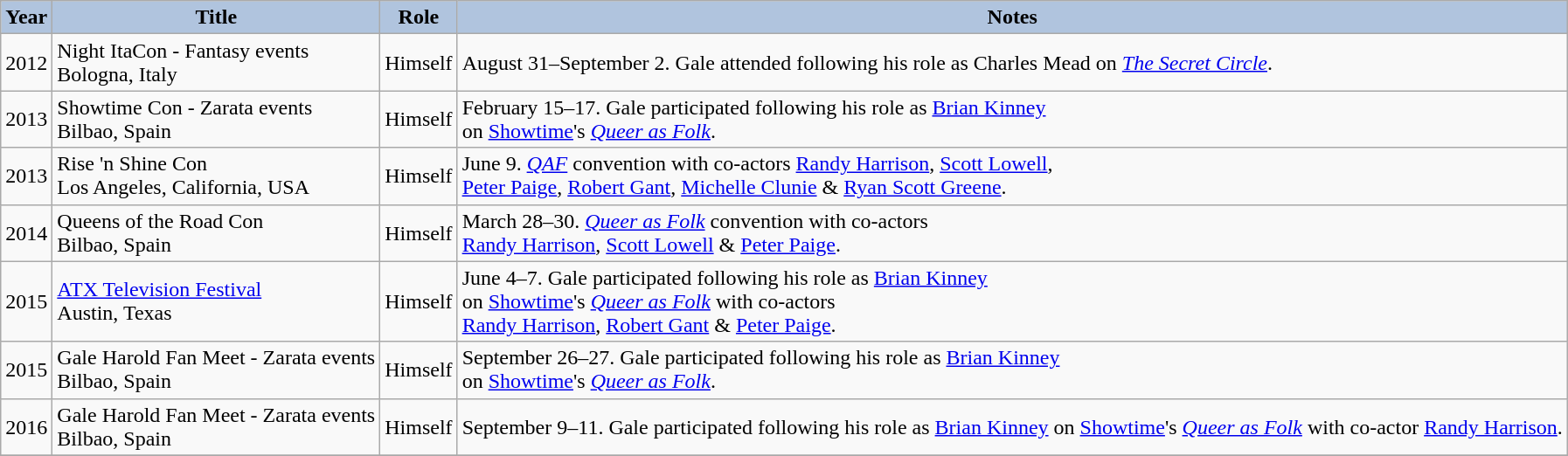<table class="wikitable">
<tr>
<th style="background-color: #B0C4DE;">Year</th>
<th style="background-color: #B0C4DE;">Title</th>
<th style="background-color: #B0C4DE;">Role</th>
<th style="background-color: #B0C4DE;">Notes</th>
</tr>
<tr>
<td>2012</td>
<td>Night ItaCon - Fantasy events <br>Bologna, Italy</td>
<td>Himself</td>
<td>August 31–September 2. Gale attended following his role as Charles Mead on <em><a href='#'>The Secret Circle</a></em>.</td>
</tr>
<tr>
<td>2013</td>
<td>Showtime Con - Zarata events <br>Bilbao, Spain</td>
<td>Himself</td>
<td>February 15–17. Gale participated following his role as <a href='#'>Brian Kinney</a><br>on <a href='#'>Showtime</a>'s <em><a href='#'>Queer as Folk</a></em>.</td>
</tr>
<tr>
<td>2013</td>
<td>Rise 'n Shine Con <br>Los Angeles, California, USA</td>
<td>Himself</td>
<td>June 9. <em><a href='#'>QAF</a></em> convention with co-actors <a href='#'>Randy Harrison</a>, <a href='#'>Scott Lowell</a>, <br><a href='#'>Peter Paige</a>, <a href='#'>Robert Gant</a>, <a href='#'>Michelle Clunie</a> & <a href='#'>Ryan Scott Greene</a>.</td>
</tr>
<tr>
<td>2014</td>
<td>Queens of the Road Con <br>Bilbao, Spain</td>
<td>Himself</td>
<td>March 28–30. <em><a href='#'>Queer as Folk</a></em> convention with co-actors <br><a href='#'>Randy Harrison</a>, <a href='#'>Scott Lowell</a> & <a href='#'>Peter Paige</a>.</td>
</tr>
<tr>
<td>2015</td>
<td><a href='#'>ATX Television Festival</a> <br>Austin, Texas</td>
<td>Himself</td>
<td>June 4–7. Gale participated following his role as <a href='#'>Brian Kinney</a><br>on <a href='#'>Showtime</a>'s <em><a href='#'>Queer as Folk</a></em> with co-actors <br><a href='#'>Randy Harrison</a>, <a href='#'>Robert Gant</a> & <a href='#'>Peter Paige</a>.</td>
</tr>
<tr>
<td>2015</td>
<td>Gale Harold Fan Meet - Zarata events <br>Bilbao, Spain</td>
<td>Himself</td>
<td>September 26–27. Gale participated following his role as <a href='#'>Brian Kinney</a><br>on <a href='#'>Showtime</a>'s <em><a href='#'>Queer as Folk</a></em>.</td>
</tr>
<tr>
<td>2016</td>
<td>Gale Harold Fan Meet - Zarata events <br>Bilbao, Spain</td>
<td>Himself</td>
<td>September 9–11. Gale participated following his role as <a href='#'>Brian Kinney</a> on <a href='#'>Showtime</a>'s <em><a href='#'>Queer as Folk</a></em> with co-actor <a href='#'>Randy Harrison</a>.</td>
</tr>
<tr>
</tr>
</table>
